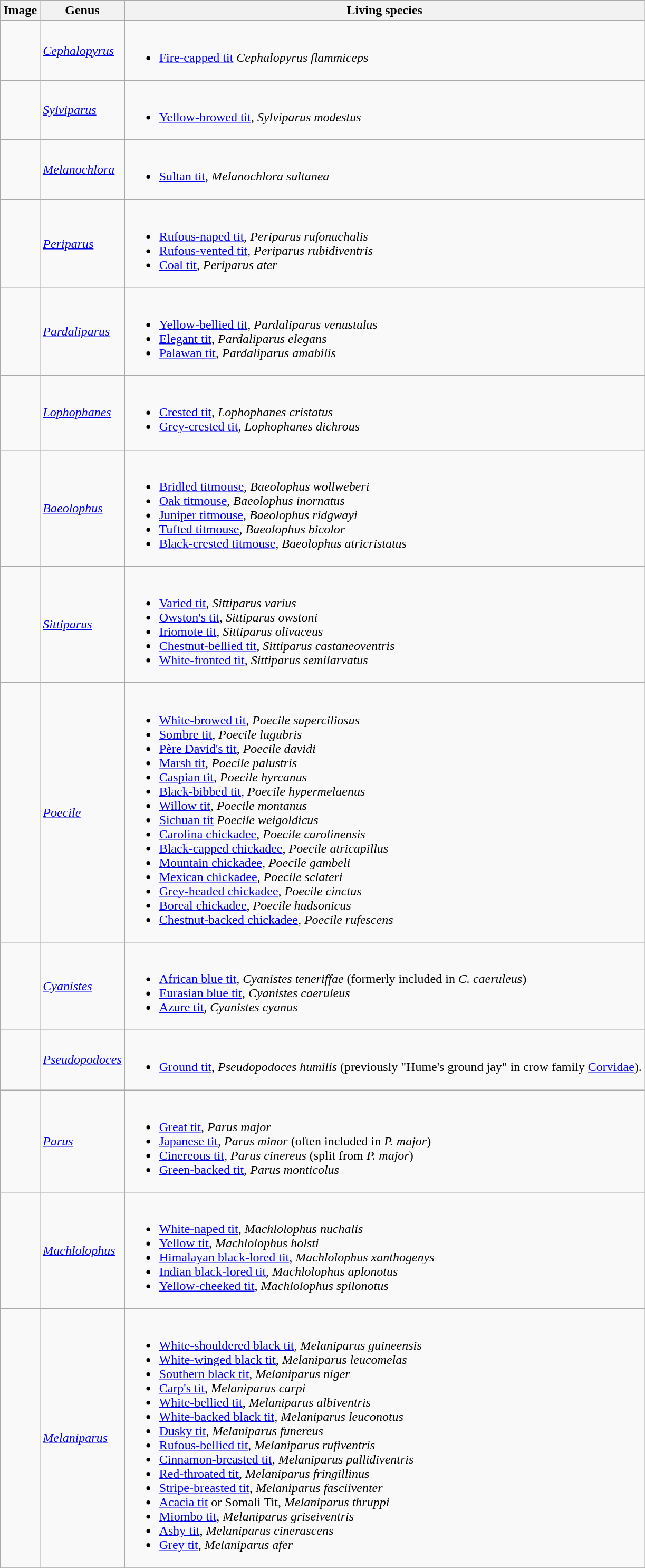<table class="wikitable">
<tr>
<th>Image</th>
<th>Genus</th>
<th>Living species</th>
</tr>
<tr>
<td></td>
<td><em><a href='#'>Cephalopyrus</a></em> </td>
<td><br><ul><li><a href='#'>Fire-capped tit</a> <em>Cephalopyrus flammiceps</em></li></ul></td>
</tr>
<tr>
<td></td>
<td><em><a href='#'>Sylviparus</a></em> </td>
<td><br><ul><li><a href='#'>Yellow-browed tit</a>, <em>Sylviparus modestus</em></li></ul></td>
</tr>
<tr>
<td></td>
<td><em><a href='#'>Melanochlora</a></em> </td>
<td><br><ul><li><a href='#'>Sultan tit</a>, <em>Melanochlora sultanea</em></li></ul></td>
</tr>
<tr>
<td></td>
<td><em><a href='#'>Periparus</a></em> </td>
<td><br><ul><li><a href='#'>Rufous-naped tit</a>, <em>Periparus rufonuchalis</em></li><li><a href='#'>Rufous-vented tit</a>, <em>Periparus rubidiventris</em></li><li><a href='#'>Coal tit</a>, <em>Periparus ater</em></li></ul></td>
</tr>
<tr>
<td></td>
<td><em><a href='#'>Pardaliparus</a></em> </td>
<td><br><ul><li><a href='#'>Yellow-bellied tit</a>, <em>Pardaliparus venustulus</em></li><li><a href='#'>Elegant tit</a>, <em>Pardaliparus elegans</em></li><li><a href='#'>Palawan tit</a>, <em>Pardaliparus amabilis</em></li></ul></td>
</tr>
<tr>
<td></td>
<td><em><a href='#'>Lophophanes</a></em> </td>
<td><br><ul><li><a href='#'>Crested tit</a>, <em>Lophophanes cristatus</em></li><li><a href='#'>Grey-crested tit</a>, <em>Lophophanes dichrous</em></li></ul></td>
</tr>
<tr>
<td></td>
<td><em><a href='#'>Baeolophus</a></em> </td>
<td><br><ul><li><a href='#'>Bridled titmouse</a>, <em>Baeolophus wollweberi</em></li><li><a href='#'>Oak titmouse</a>, <em>Baeolophus inornatus</em></li><li><a href='#'>Juniper titmouse</a>, <em>Baeolophus ridgwayi</em></li><li><a href='#'>Tufted titmouse</a>, <em>Baeolophus bicolor</em></li><li><a href='#'>Black-crested titmouse</a>, <em>Baeolophus atricristatus</em></li></ul></td>
</tr>
<tr>
<td></td>
<td><em><a href='#'>Sittiparus</a></em> </td>
<td><br><ul><li><a href='#'>Varied tit</a>, <em>Sittiparus varius</em></li><li><a href='#'>Owston's tit</a>, <em>Sittiparus owstoni</em></li><li><a href='#'>Iriomote tit</a>, <em>Sittiparus olivaceus</em></li><li><a href='#'>Chestnut-bellied tit</a>, <em>Sittiparus castaneoventris</em></li><li><a href='#'>White-fronted tit</a>, <em>Sittiparus semilarvatus</em></li></ul></td>
</tr>
<tr>
<td></td>
<td><em><a href='#'>Poecile</a></em> </td>
<td><br><ul><li><a href='#'>White-browed tit</a>, <em>Poecile superciliosus</em></li><li><a href='#'>Sombre tit</a>, <em>Poecile lugubris</em></li><li><a href='#'>Père David's tit</a>, <em>Poecile davidi</em></li><li><a href='#'>Marsh tit</a>, <em>Poecile palustris</em></li><li><a href='#'>Caspian tit</a>, <em>Poecile hyrcanus</em></li><li><a href='#'>Black-bibbed tit</a>, <em>Poecile hypermelaenus</em></li><li><a href='#'>Willow tit</a>, <em>Poecile montanus</em></li><li><a href='#'>Sichuan tit</a> <em>Poecile weigoldicus</em></li><li><a href='#'>Carolina chickadee</a>, <em>Poecile carolinensis</em></li><li><a href='#'>Black-capped chickadee</a>, <em>Poecile atricapillus</em></li><li><a href='#'>Mountain chickadee</a>, <em>Poecile gambeli</em></li><li><a href='#'>Mexican chickadee</a>, <em>Poecile sclateri</em></li><li><a href='#'>Grey-headed chickadee</a>, <em>Poecile cinctus</em></li><li><a href='#'>Boreal chickadee</a>, <em>Poecile hudsonicus</em></li><li><a href='#'>Chestnut-backed chickadee</a>, <em>Poecile rufescens</em></li></ul></td>
</tr>
<tr>
<td></td>
<td><em><a href='#'>Cyanistes</a></em> </td>
<td><br><ul><li><a href='#'>African blue tit</a>, <em>Cyanistes teneriffae</em> (formerly included in <em>C. caeruleus</em>)</li><li><a href='#'>Eurasian blue tit</a>, <em>Cyanistes caeruleus</em></li><li><a href='#'>Azure tit</a>, <em>Cyanistes cyanus</em></li></ul></td>
</tr>
<tr>
<td></td>
<td><em><a href='#'>Pseudopodoces</a></em> </td>
<td><br><ul><li><a href='#'>Ground tit</a>, <em>Pseudopodoces humilis</em> (previously "Hume's ground jay" in crow family <a href='#'>Corvidae</a>).</li></ul></td>
</tr>
<tr>
<td></td>
<td><em><a href='#'>Parus</a></em> </td>
<td><br><ul><li><a href='#'>Great tit</a>, <em>Parus major</em></li><li><a href='#'>Japanese tit</a>, <em>Parus minor</em> (often included in <em>P. major</em>)</li><li><a href='#'>Cinereous tit</a>, <em>Parus cinereus</em> (split from <em>P. major</em>)</li><li><a href='#'>Green-backed tit</a>, <em>Parus monticolus</em></li></ul></td>
</tr>
<tr>
<td></td>
<td><em><a href='#'>Machlolophus</a></em> </td>
<td><br><ul><li><a href='#'>White-naped tit</a>, <em>Machlolophus nuchalis</em></li><li><a href='#'>Yellow tit</a>, <em>Machlolophus holsti</em></li><li><a href='#'>Himalayan black-lored tit</a>, <em>Machlolophus xanthogenys</em></li><li><a href='#'>Indian black-lored tit</a>, <em>Machlolophus aplonotus</em></li><li><a href='#'>Yellow-cheeked tit</a>, <em>Machlolophus spilonotus</em></li></ul></td>
</tr>
<tr>
<td></td>
<td><em><a href='#'>Melaniparus</a></em> </td>
<td><br><ul><li><a href='#'>White-shouldered black tit</a>, <em>Melaniparus guineensis</em></li><li><a href='#'>White-winged black tit</a>, <em>Melaniparus leucomelas</em></li><li><a href='#'>Southern black tit</a>, <em>Melaniparus niger</em></li><li><a href='#'>Carp's tit</a>, <em>Melaniparus carpi</em></li><li><a href='#'>White-bellied tit</a>, <em>Melaniparus albiventris</em></li><li><a href='#'>White-backed black tit</a>, <em>Melaniparus leuconotus</em></li><li><a href='#'>Dusky tit</a>, <em>Melaniparus funereus</em></li><li><a href='#'>Rufous-bellied tit</a>, <em>Melaniparus rufiventris</em></li><li><a href='#'>Cinnamon-breasted tit</a>, <em>Melaniparus pallidiventris</em></li><li><a href='#'>Red-throated tit</a>, <em>Melaniparus fringillinus</em></li><li><a href='#'>Stripe-breasted tit</a>, <em>Melaniparus fasciiventer</em></li><li><a href='#'>Acacia tit</a> or Somali Tit, <em>Melaniparus thruppi</em></li><li><a href='#'>Miombo tit</a>, <em>Melaniparus griseiventris</em></li><li><a href='#'>Ashy tit</a>, <em>Melaniparus cinerascens</em></li><li><a href='#'>Grey tit</a>, <em>Melaniparus afer</em></li></ul></td>
</tr>
<tr>
</tr>
</table>
